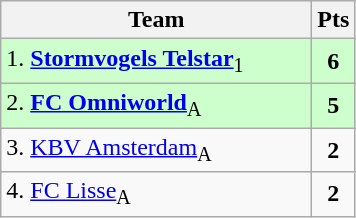<table class="wikitable" style="text-align:center; float:left; margin-right:1em">
<tr>
<th style="width:200px">Team</th>
<th width=20>Pts</th>
</tr>
<tr bgcolor=ccffcc>
<td align=left>1. <strong><a href='#'>Stormvogels Telstar</a></strong><sub>1</sub></td>
<td><strong>6</strong></td>
</tr>
<tr bgcolor=ccffcc>
<td align=left>2. <strong><a href='#'>FC Omniworld</a></strong><sub>A</sub></td>
<td><strong>5</strong></td>
</tr>
<tr>
<td align=left>3. <a href='#'>KBV Amsterdam</a><sub>A</sub></td>
<td><strong>2</strong></td>
</tr>
<tr>
<td align=left>4. <a href='#'>FC Lisse</a><sub>A</sub></td>
<td><strong>2</strong></td>
</tr>
</table>
